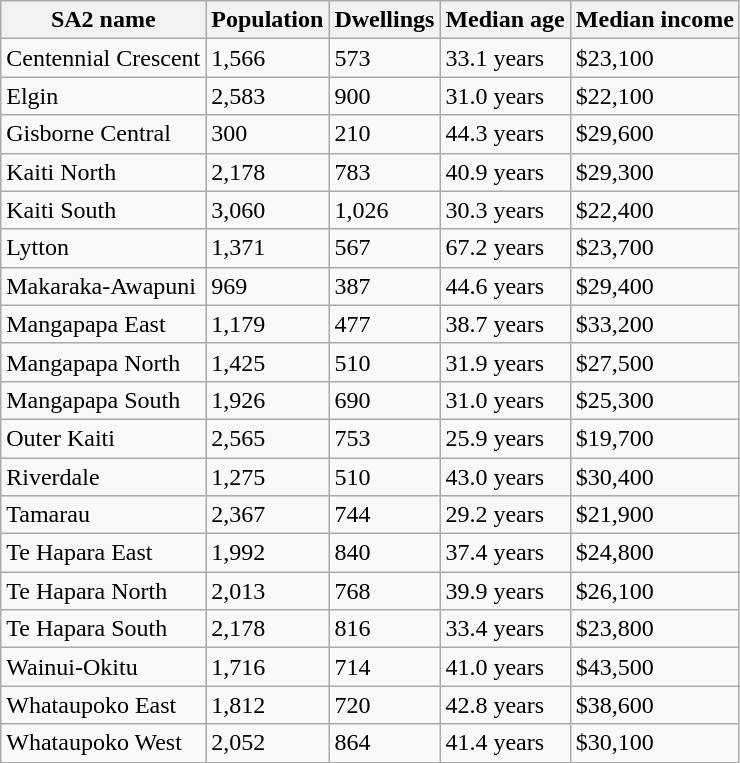<table class="wikitable sortable">
<tr>
<th>SA2 name</th>
<th>Population</th>
<th>Dwellings</th>
<th>Median age</th>
<th>Median income</th>
</tr>
<tr>
<td>Centennial Crescent</td>
<td>1,566</td>
<td>573</td>
<td>33.1 years</td>
<td>$23,100</td>
</tr>
<tr>
<td>Elgin</td>
<td>2,583</td>
<td>900</td>
<td>31.0 years</td>
<td>$22,100</td>
</tr>
<tr>
<td>Gisborne Central</td>
<td>300</td>
<td>210</td>
<td>44.3 years</td>
<td>$29,600</td>
</tr>
<tr>
<td>Kaiti North</td>
<td>2,178</td>
<td>783</td>
<td>40.9 years</td>
<td>$29,300</td>
</tr>
<tr>
<td>Kaiti South</td>
<td>3,060</td>
<td>1,026</td>
<td>30.3 years</td>
<td>$22,400</td>
</tr>
<tr>
<td>Lytton</td>
<td>1,371</td>
<td>567</td>
<td>67.2 years</td>
<td>$23,700</td>
</tr>
<tr>
<td>Makaraka-Awapuni</td>
<td>969</td>
<td>387</td>
<td>44.6 years</td>
<td>$29,400</td>
</tr>
<tr>
<td>Mangapapa East</td>
<td>1,179</td>
<td>477</td>
<td>38.7 years</td>
<td>$33,200</td>
</tr>
<tr>
<td>Mangapapa North</td>
<td>1,425</td>
<td>510</td>
<td>31.9 years</td>
<td>$27,500</td>
</tr>
<tr>
<td>Mangapapa South</td>
<td>1,926</td>
<td>690</td>
<td>31.0 years</td>
<td>$25,300</td>
</tr>
<tr>
<td>Outer Kaiti</td>
<td>2,565</td>
<td>753</td>
<td>25.9 years</td>
<td>$19,700</td>
</tr>
<tr>
<td>Riverdale</td>
<td>1,275</td>
<td>510</td>
<td>43.0 years</td>
<td>$30,400</td>
</tr>
<tr>
<td>Tamarau</td>
<td>2,367</td>
<td>744</td>
<td>29.2 years</td>
<td>$21,900</td>
</tr>
<tr>
<td>Te Hapara East</td>
<td>1,992</td>
<td>840</td>
<td>37.4 years</td>
<td>$24,800</td>
</tr>
<tr>
<td>Te Hapara North</td>
<td>2,013</td>
<td>768</td>
<td>39.9 years</td>
<td>$26,100</td>
</tr>
<tr>
<td>Te Hapara South</td>
<td>2,178</td>
<td>816</td>
<td>33.4 years</td>
<td>$23,800</td>
</tr>
<tr>
<td>Wainui-Okitu</td>
<td>1,716</td>
<td>714</td>
<td>41.0 years</td>
<td>$43,500</td>
</tr>
<tr>
<td>Whataupoko East</td>
<td>1,812</td>
<td>720</td>
<td>42.8 years</td>
<td>$38,600</td>
</tr>
<tr>
<td>Whataupoko West</td>
<td>2,052</td>
<td>864</td>
<td>41.4 years</td>
<td>$30,100</td>
</tr>
</table>
